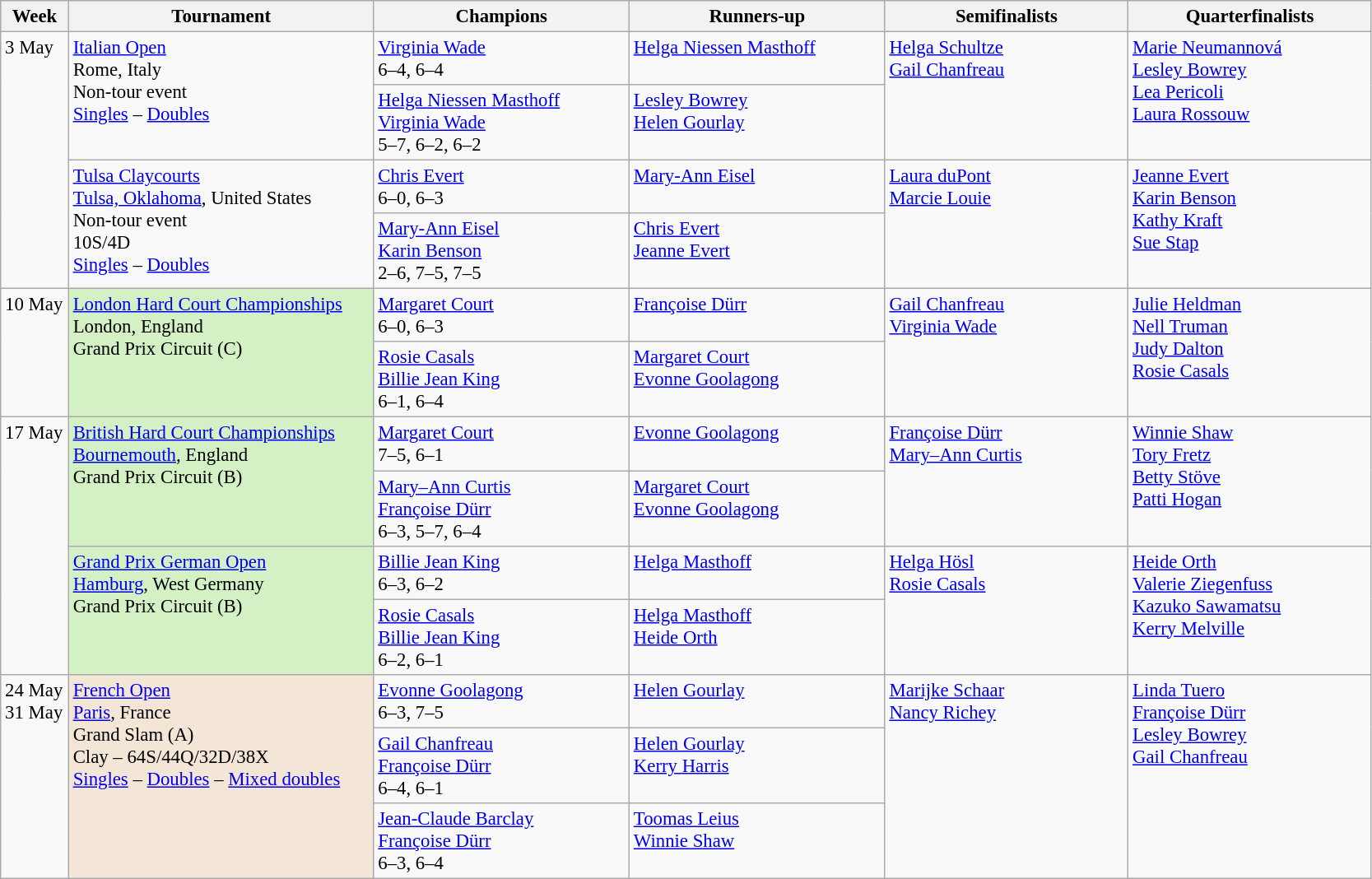<table class=wikitable style=font-size:95%>
<tr>
<th style="width:48px;">Week</th>
<th style="width:240px;">Tournament</th>
<th style="width:200px;">Champions</th>
<th style="width:200px;">Runners-up</th>
<th style="width:190px;">Semifinalists</th>
<th style="width:190px;">Quarterfinalists</th>
</tr>
<tr valign=top>
<td rowspan=4>3 May</td>
<td rowspan=2><a href='#'>Italian Open</a><br>Rome, Italy<br>Non-tour event<br> <a href='#'>Singles</a> – <a href='#'>Doubles</a></td>
<td> <a href='#'>Virginia Wade</a> <br>6–4, 6–4</td>
<td> <a href='#'>Helga Niessen Masthoff</a></td>
<td rowspan=2> <a href='#'>Helga Schultze</a><br> <a href='#'>Gail Chanfreau</a></td>
<td rowspan=2> <a href='#'>Marie Neumannová</a><br> <a href='#'>Lesley Bowrey</a><br> <a href='#'>Lea Pericoli</a><br> <a href='#'>Laura Rossouw</a></td>
</tr>
<tr valign=top>
<td> <a href='#'>Helga Niessen Masthoff</a><br> <a href='#'>Virginia Wade</a><br> 5–7, 6–2, 6–2</td>
<td> <a href='#'>Lesley Bowrey</a><br> <a href='#'>Helen Gourlay</a></td>
</tr>
<tr valign=top>
<td rowspan=2><a href='#'>Tulsa Claycourts</a><br><a href='#'>Tulsa, Oklahoma</a>, United States<br>Non-tour event<br>10S/4D<br><a href='#'>Singles</a> – <a href='#'>Doubles</a></td>
<td> <a href='#'>Chris Evert</a> <br>6–0, 6–3</td>
<td> <a href='#'>Mary-Ann Eisel</a></td>
<td rowspan=2> <a href='#'>Laura duPont</a><br> <a href='#'>Marcie Louie</a></td>
<td rowspan=2> <a href='#'>Jeanne Evert</a><br> <a href='#'>Karin Benson</a><br> <a href='#'>Kathy Kraft</a><br> <a href='#'>Sue Stap</a></td>
</tr>
<tr valign=top>
<td> <a href='#'>Mary-Ann Eisel</a><br> <a href='#'>Karin Benson</a><br> 2–6, 7–5, 7–5</td>
<td> <a href='#'>Chris Evert</a><br> <a href='#'>Jeanne Evert</a></td>
</tr>
<tr valign=top>
<td rowspan=2>10 May</td>
<td style="background:#D4F1C5;" rowspan="2"><a href='#'>London Hard Court Championships</a><br> London, England<br>Grand Prix Circuit (C)</td>
<td> <a href='#'>Margaret Court</a><br>6–0, 6–3</td>
<td> <a href='#'>Françoise Dürr</a></td>
<td rowspan=2> <a href='#'>Gail Chanfreau</a><br> <a href='#'>Virginia Wade</a></td>
<td rowspan=2> <a href='#'>Julie Heldman</a> <br>  <a href='#'>Nell Truman</a> <br>  <a href='#'>Judy Dalton</a> <br>  <a href='#'>Rosie Casals</a></td>
</tr>
<tr valign=top>
<td> <a href='#'>Rosie Casals</a> <br>  <a href='#'>Billie Jean King</a><br>6–1, 6–4</td>
<td> <a href='#'>Margaret Court</a> <br>  <a href='#'>Evonne Goolagong</a></td>
</tr>
<tr valign=top>
<td rowspan=4>17 May</td>
<td style="background:#D4F1C5;" rowspan="2"><a href='#'>British Hard Court Championships</a><br> <a href='#'>Bournemouth</a>, England<br>Grand Prix Circuit (B)</td>
<td> <a href='#'>Margaret Court</a><br>7–5, 6–1</td>
<td> <a href='#'>Evonne Goolagong</a></td>
<td rowspan=2>  <a href='#'>Françoise Dürr</a><br>  <a href='#'>Mary–Ann Curtis</a></td>
<td rowspan=2> <a href='#'>Winnie Shaw</a><br> <a href='#'>Tory Fretz</a><br> <a href='#'>Betty Stöve</a><br> <a href='#'>Patti Hogan</a></td>
</tr>
<tr valign=top>
<td> <a href='#'>Mary–Ann Curtis</a> <br>  <a href='#'>Françoise Dürr</a><br>6–3, 5–7, 6–4</td>
<td> <a href='#'>Margaret Court</a> <br>  <a href='#'>Evonne Goolagong</a></td>
</tr>
<tr valign=top>
<td style="background:#D4F1C5;" rowspan="2"><a href='#'>Grand Prix German Open</a><br> <a href='#'>Hamburg</a>, West Germany<br>Grand Prix Circuit (B)</td>
<td> <a href='#'>Billie Jean King</a><br>6–3, 6–2</td>
<td> <a href='#'>Helga Masthoff</a></td>
<td rowspan=2> <a href='#'>Helga Hösl</a><br> <a href='#'>Rosie Casals</a></td>
<td rowspan=2> <a href='#'>Heide Orth</a> <br>  <a href='#'>Valerie Ziegenfuss</a> <br> <a href='#'>Kazuko Sawamatsu</a> <br> <a href='#'>Kerry Melville</a></td>
</tr>
<tr valign=top>
<td> <a href='#'>Rosie Casals</a> <br>  <a href='#'>Billie Jean King</a><br>6–2, 6–1</td>
<td> <a href='#'>Helga Masthoff</a> <br>  <a href='#'>Heide Orth</a></td>
</tr>
<tr valign=top>
<td rowspan=3>24 May<br>31 May</td>
<td bgcolor=#F3E6D7 rowspan=3><a href='#'>French Open</a><br><a href='#'>Paris</a>, France<br>Grand Slam (A)<br>Clay – 64S/44Q/32D/38X<br><a href='#'>Singles</a> – <a href='#'>Doubles</a> – <a href='#'>Mixed doubles</a></td>
<td> <a href='#'>Evonne Goolagong</a><br> 6–3, 7–5</td>
<td> <a href='#'>Helen Gourlay</a></td>
<td rowspan=3> <a href='#'>Marijke Schaar</a><br> <a href='#'>Nancy Richey</a></td>
<td rowspan=3> <a href='#'>Linda Tuero</a><br> <a href='#'>Françoise Dürr</a><br> <a href='#'>Lesley Bowrey</a><br> <a href='#'>Gail Chanfreau</a></td>
</tr>
<tr valign=top>
<td> <a href='#'>Gail Chanfreau</a> <br>  <a href='#'>Françoise Dürr</a><br> 6–4, 6–1</td>
<td> <a href='#'>Helen Gourlay</a> <br>  <a href='#'>Kerry Harris</a></td>
</tr>
<tr valign=top>
<td> <a href='#'>Jean-Claude Barclay</a> <br>  <a href='#'>Françoise Dürr</a><br> 6–3, 6–4</td>
<td> <a href='#'>Toomas Leius</a> <br>  <a href='#'>Winnie Shaw</a></td>
</tr>
</table>
